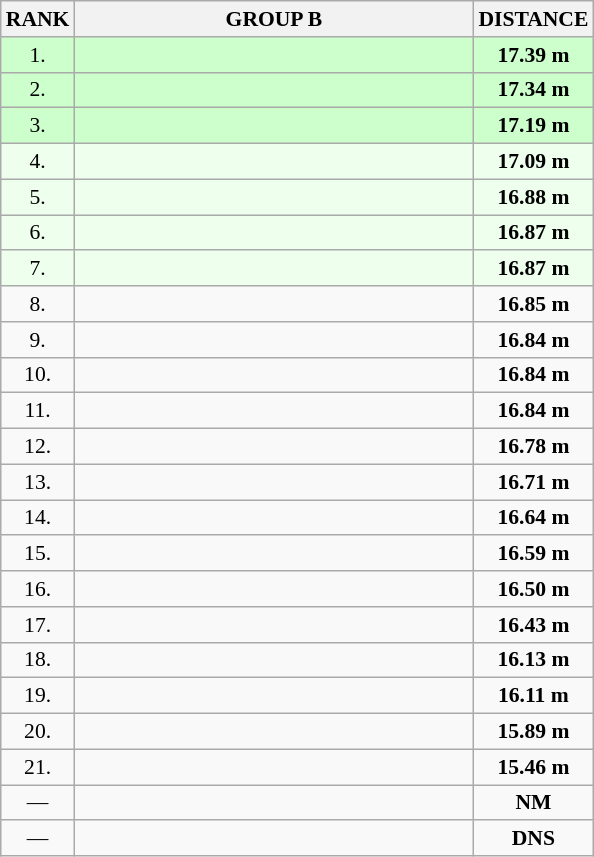<table class="wikitable" style="border-collapse: collapse; font-size: 90%;">
<tr>
<th>RANK</th>
<th align="center" style="width: 18em">GROUP B</th>
<th>DISTANCE</th>
</tr>
<tr style="background:#ccffcc;">
<td align="center">1.</td>
<td></td>
<td align="center"><strong>17.39 m</strong></td>
</tr>
<tr style="background:#ccffcc;">
<td align="center">2.</td>
<td></td>
<td align="center"><strong>17.34 m</strong></td>
</tr>
<tr style="background:#ccffcc;">
<td align="center">3.</td>
<td></td>
<td align="center"><strong>17.19 m</strong></td>
</tr>
<tr style="background:#eeffee;">
<td align="center">4.</td>
<td></td>
<td align="center"><strong>17.09 m</strong></td>
</tr>
<tr style="background:#eeffee;">
<td align="center">5.</td>
<td></td>
<td align="center"><strong>16.88 m</strong></td>
</tr>
<tr style="background:#eeffee;">
<td align="center">6.</td>
<td></td>
<td align="center"><strong>16.87 m</strong></td>
</tr>
<tr style="background:#eeffee;">
<td align="center">7.</td>
<td></td>
<td align="center"><strong>16.87 m</strong></td>
</tr>
<tr>
<td align="center">8.</td>
<td></td>
<td align="center"><strong>16.85 m</strong></td>
</tr>
<tr>
<td align="center">9.</td>
<td></td>
<td align="center"><strong>16.84 m</strong></td>
</tr>
<tr>
<td align="center">10.</td>
<td></td>
<td align="center"><strong>16.84 m</strong></td>
</tr>
<tr>
<td align="center">11.</td>
<td></td>
<td align="center"><strong>16.84 m</strong></td>
</tr>
<tr>
<td align="center">12.</td>
<td></td>
<td align="center"><strong>16.78 m</strong></td>
</tr>
<tr>
<td align="center">13.</td>
<td></td>
<td align="center"><strong>16.71 m</strong></td>
</tr>
<tr>
<td align="center">14.</td>
<td></td>
<td align="center"><strong>16.64 m</strong></td>
</tr>
<tr>
<td align="center">15.</td>
<td></td>
<td align="center"><strong>16.59 m</strong></td>
</tr>
<tr>
<td align="center">16.</td>
<td></td>
<td align="center"><strong>16.50 m</strong></td>
</tr>
<tr>
<td align="center">17.</td>
<td></td>
<td align="center"><strong>16.43 m</strong></td>
</tr>
<tr>
<td align="center">18.</td>
<td></td>
<td align="center"><strong>16.13 m</strong></td>
</tr>
<tr>
<td align="center">19.</td>
<td></td>
<td align="center"><strong>16.11 m</strong></td>
</tr>
<tr>
<td align="center">20.</td>
<td></td>
<td align="center"><strong>15.89 m</strong></td>
</tr>
<tr>
<td align="center">21.</td>
<td></td>
<td align="center"><strong>15.46 m</strong></td>
</tr>
<tr>
<td align="center">—</td>
<td></td>
<td align="center"><strong>NM</strong></td>
</tr>
<tr>
<td align="center">—</td>
<td></td>
<td align="center"><strong>DNS</strong></td>
</tr>
</table>
